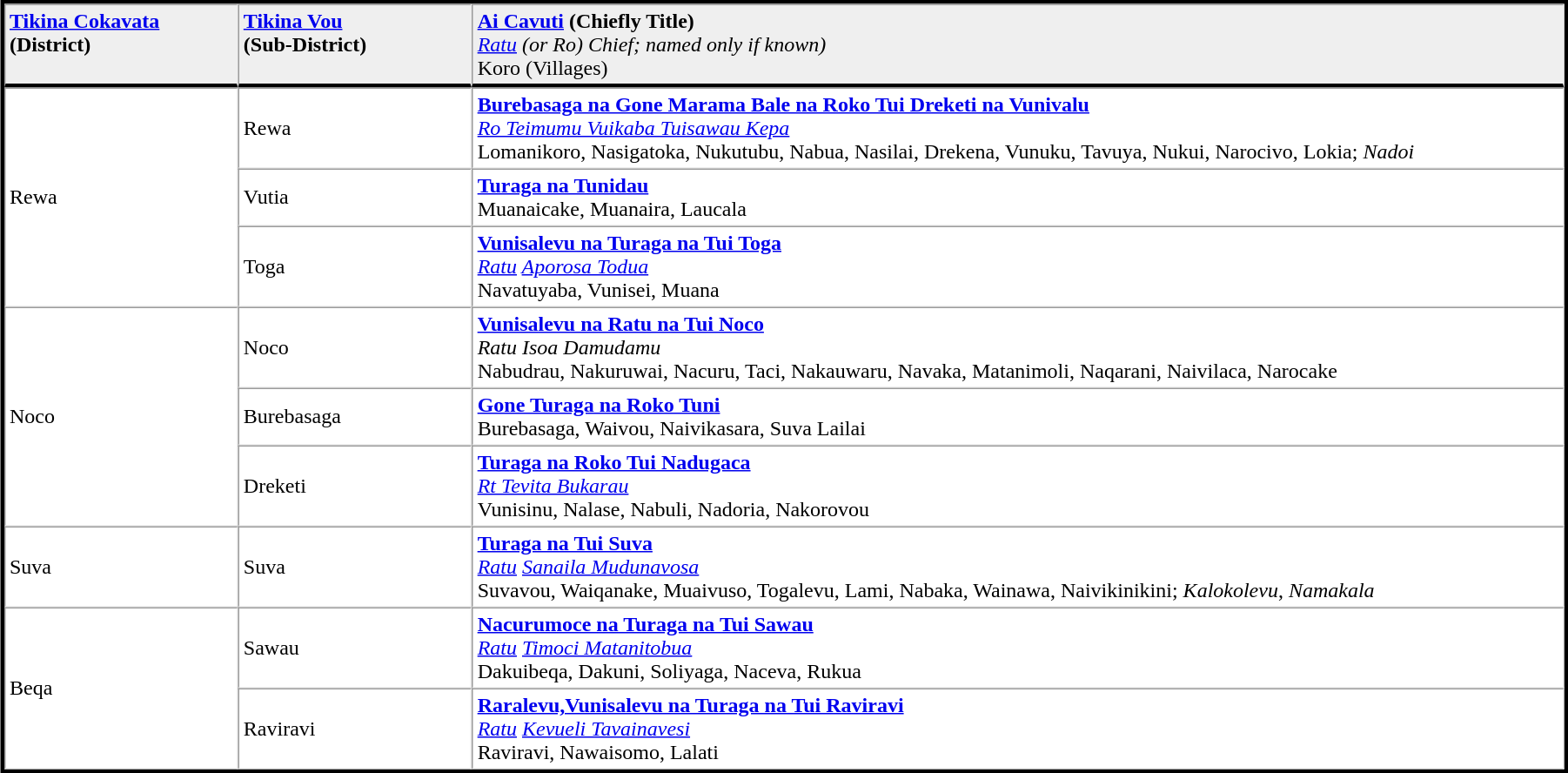<table table width="95%" border="1" align="center" cellpadding=3 cellspacing=0 style="margin:5px; border:3px solid;">
<tr>
<td valign="top" td width="15%" style="border-bottom:3px solid; background:#efefef;"><strong><a href='#'>Tikina Cokavata</a><br>(District)</strong></td>
<td valign="top" td width="15%" style="border-bottom:3px solid; background:#efefef;"><strong><a href='#'>Tikina Vou</a><br>(Sub-District)</strong></td>
<td valign="top" td width="70%" style="border-bottom:3px solid; background:#efefef;"><strong><a href='#'>Ai Cavuti</a> (Chiefly Title)</strong><br><em><a href='#'>Ratu</a> (or Ro) Chief; named only if known)</em><br>Koro (Villages)</td>
</tr>
<tr>
<td rowspan=3>Rewa</td>
<td>Rewa</td>
<td><strong><a href='#'>Burebasaga na Gone Marama Bale na Roko Tui Dreketi na Vunivalu</a></strong><br><em><a href='#'>Ro Teimumu Vuikaba Tuisawau Kepa</a></em> <br>Lomanikoro, Nasigatoka, Nukutubu, Nabua, Nasilai, Drekena, Vunuku, Tavuya, Nukui, Narocivo, Lokia; <em>Nadoi</em></td>
</tr>
<tr>
<td>Vutia</td>
<td><strong><a href='#'>Turaga na Tunidau</a></strong><br>Muanaicake, Muanaira, Laucala</td>
</tr>
<tr>
<td>Toga</td>
<td><strong><a href='#'>Vunisalevu na Turaga na Tui Toga</a></strong><br><em><a href='#'>Ratu</a> <a href='#'>Aporosa Todua</a></em><br>Navatuyaba, Vunisei, Muana</td>
</tr>
<tr>
<td rowspan=3>Noco</td>
<td>Noco</td>
<td><strong><a href='#'>Vunisalevu na Ratu na Tui Noco</a></strong><br><em>Ratu Isoa Damudamu</em><br>Nabudrau, Nakuruwai, Nacuru, Taci, Nakauwaru, Navaka, Matanimoli, Naqarani, Naivilaca, Narocake</td>
</tr>
<tr>
<td>Burebasaga</td>
<td><strong><a href='#'>Gone Turaga na Roko Tuni</a></strong><br>Burebasaga, Waivou, Naivikasara, Suva Lailai</td>
</tr>
<tr>
<td>Dreketi</td>
<td><strong><a href='#'>Turaga na Roko Tui Nadugaca</a></strong><br><em><a href='#'>Rt Tevita Bukarau</a></em><br>Vunisinu, Nalase, Nabuli, Nadoria, Nakorovou</td>
</tr>
<tr>
<td>Suva</td>
<td>Suva</td>
<td><strong><a href='#'>Turaga na Tui Suva</a></strong><br><em><a href='#'>Ratu</a> <a href='#'>Sanaila Mudunavosa</a></em><br>Suvavou, Waiqanake, Muaivuso, Togalevu, Lami, Nabaka, Wainawa, Naivikinikini; <em>Kalokolevu</em>, <em>Namakala</em></td>
</tr>
<tr>
<td rowspan=2>Beqa</td>
<td>Sawau</td>
<td><strong><a href='#'>Nacurumoce na Turaga na Tui Sawau</a></strong><br><em><a href='#'>Ratu</a> <a href='#'>Timoci Matanitobua</a></em><br>Dakuibeqa, Dakuni, Soliyaga, Naceva, Rukua</td>
</tr>
<tr>
<td>Raviravi</td>
<td><strong><a href='#'>Raralevu,Vunisalevu na Turaga na Tui Raviravi</a></strong><br><em><a href='#'>Ratu</a> <a href='#'>Kevueli Tavainavesi</a></em><br>Raviravi, Nawaisomo, Lalati</td>
</tr>
</table>
